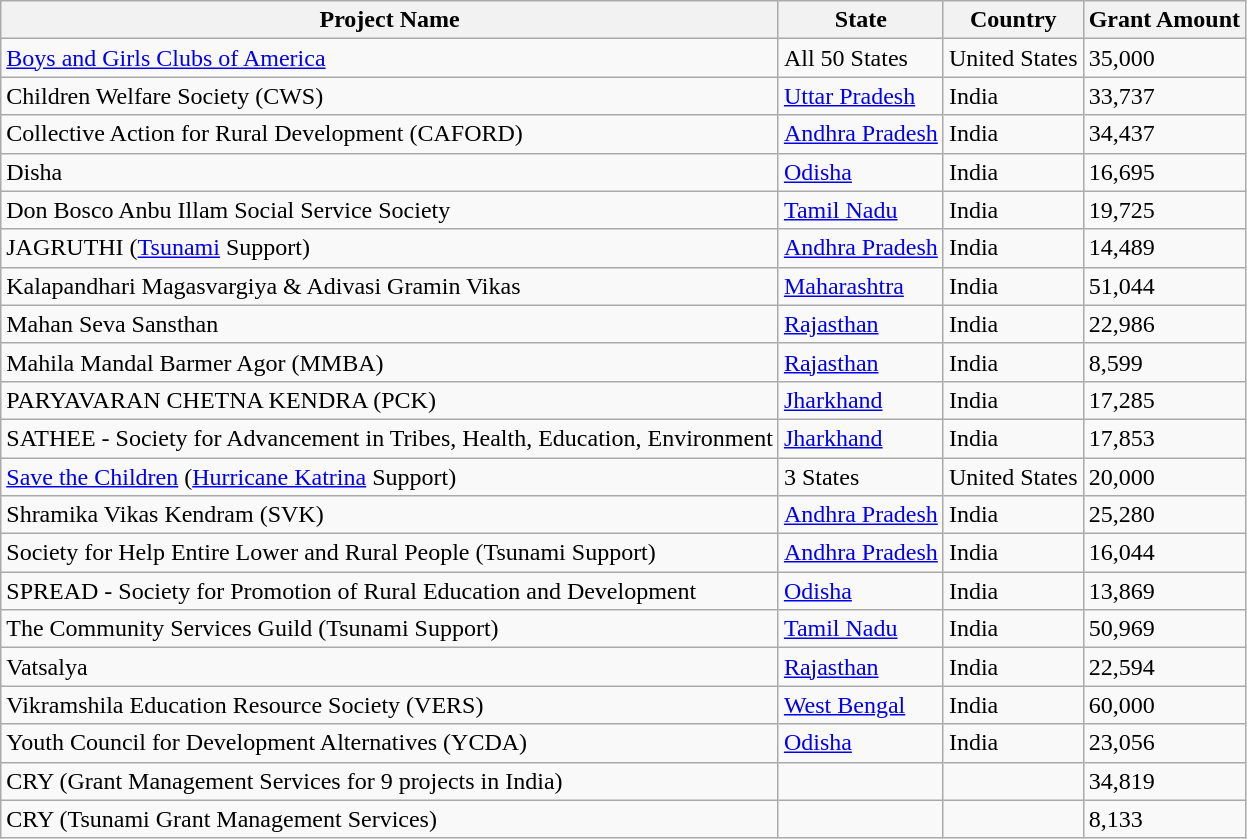<table class="wikitable">
<tr>
<th>Project Name</th>
<th>State</th>
<th>Country</th>
<th>Grant Amount</th>
</tr>
<tr>
<td><a href='#'>Boys and Girls Clubs of America</a></td>
<td>All 50 States</td>
<td>United States</td>
<td>35,000</td>
</tr>
<tr>
<td>Children Welfare Society (CWS)</td>
<td><a href='#'>Uttar Pradesh</a></td>
<td>India</td>
<td>33,737</td>
</tr>
<tr>
<td>Collective Action for Rural Development (CAFORD)</td>
<td><a href='#'>Andhra Pradesh</a></td>
<td>India</td>
<td>34,437</td>
</tr>
<tr>
<td>Disha</td>
<td><a href='#'>Odisha</a></td>
<td>India</td>
<td>16,695</td>
</tr>
<tr>
<td>Don Bosco Anbu Illam Social Service Society</td>
<td><a href='#'>Tamil Nadu</a></td>
<td>India</td>
<td>19,725</td>
</tr>
<tr>
<td>JAGRUTHI (<a href='#'>Tsunami</a> Support)</td>
<td><a href='#'>Andhra Pradesh</a></td>
<td>India</td>
<td>14,489</td>
</tr>
<tr>
<td>Kalapandhari Magasvargiya & Adivasi Gramin Vikas</td>
<td><a href='#'>Maharashtra</a></td>
<td>India</td>
<td>51,044</td>
</tr>
<tr>
<td>Mahan Seva Sansthan</td>
<td><a href='#'>Rajasthan</a></td>
<td>India</td>
<td>22,986</td>
</tr>
<tr>
<td>Mahila Mandal Barmer Agor (MMBA)</td>
<td><a href='#'>Rajasthan</a></td>
<td>India</td>
<td>8,599</td>
</tr>
<tr>
<td>PARYAVARAN CHETNA KENDRA (PCK)</td>
<td><a href='#'>Jharkhand</a></td>
<td>India</td>
<td>17,285</td>
</tr>
<tr>
<td>SATHEE - Society for Advancement in Tribes, Health, Education, Environment</td>
<td><a href='#'>Jharkhand</a></td>
<td>India</td>
<td>17,853</td>
</tr>
<tr>
<td><a href='#'>Save the Children</a> (<a href='#'>Hurricane Katrina</a> Support)</td>
<td>3 States</td>
<td>United States</td>
<td>20,000</td>
</tr>
<tr>
<td>Shramika Vikas Kendram (SVK)</td>
<td><a href='#'>Andhra Pradesh</a></td>
<td>India</td>
<td>25,280</td>
</tr>
<tr>
<td>Society for Help Entire Lower and Rural People (Tsunami Support)</td>
<td><a href='#'>Andhra Pradesh</a></td>
<td>India</td>
<td>16,044</td>
</tr>
<tr>
<td>SPREAD - Society for Promotion of Rural Education and Development</td>
<td><a href='#'>Odisha</a></td>
<td>India</td>
<td>13,869</td>
</tr>
<tr>
<td>The Community Services Guild (Tsunami Support)</td>
<td><a href='#'>Tamil Nadu</a></td>
<td>India</td>
<td>50,969</td>
</tr>
<tr>
<td>Vatsalya</td>
<td><a href='#'>Rajasthan</a></td>
<td>India</td>
<td>22,594</td>
</tr>
<tr>
<td>Vikramshila Education Resource Society (VERS)</td>
<td><a href='#'>West Bengal</a></td>
<td>India</td>
<td>60,000</td>
</tr>
<tr>
<td>Youth Council for Development Alternatives (YCDA)</td>
<td><a href='#'>Odisha</a></td>
<td>India</td>
<td>23,056</td>
</tr>
<tr>
<td>CRY (Grant Management Services for 9 projects in India)</td>
<td></td>
<td></td>
<td>34,819</td>
</tr>
<tr>
<td>CRY (Tsunami Grant Management Services)</td>
<td></td>
<td></td>
<td>8,133</td>
</tr>
</table>
